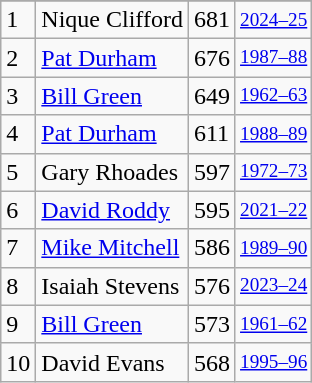<table class="wikitable">
<tr>
</tr>
<tr>
<td>1</td>
<td>Nique Clifford</td>
<td>681</td>
<td style="font-size:80%;"><a href='#'>2024–25</a></td>
</tr>
<tr>
<td>2</td>
<td><a href='#'>Pat Durham</a></td>
<td>676</td>
<td style="font-size:80%;"><a href='#'>1987–88</a></td>
</tr>
<tr>
<td>3</td>
<td><a href='#'>Bill Green</a></td>
<td>649</td>
<td style="font-size:80%;"><a href='#'>1962–63</a></td>
</tr>
<tr>
<td>4</td>
<td><a href='#'>Pat Durham</a></td>
<td>611</td>
<td style="font-size:80%;"><a href='#'>1988–89</a></td>
</tr>
<tr>
<td>5</td>
<td>Gary Rhoades</td>
<td>597</td>
<td style="font-size:80%;"><a href='#'>1972–73</a></td>
</tr>
<tr>
<td>6</td>
<td><a href='#'>David Roddy</a></td>
<td>595</td>
<td style="font-size:80%;"><a href='#'>2021–22</a></td>
</tr>
<tr>
<td>7</td>
<td><a href='#'>Mike Mitchell</a></td>
<td>586</td>
<td style="font-size:80%;"><a href='#'>1989–90</a></td>
</tr>
<tr>
<td>8</td>
<td>Isaiah Stevens</td>
<td>576</td>
<td style="font-size:80%;"><a href='#'>2023–24</a></td>
</tr>
<tr>
<td>9</td>
<td><a href='#'>Bill Green</a></td>
<td>573</td>
<td style="font-size:80%;"><a href='#'>1961–62</a></td>
</tr>
<tr>
<td>10</td>
<td>David Evans</td>
<td>568</td>
<td style="font-size:80%;"><a href='#'>1995–96</a></td>
</tr>
</table>
